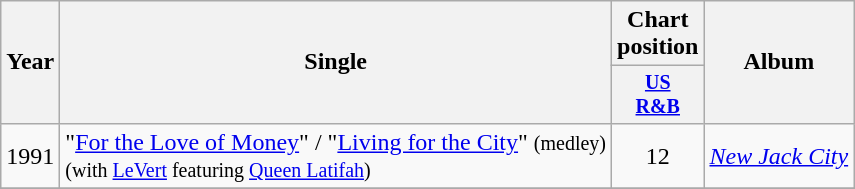<table class="wikitable" style="text-align:center;">
<tr>
<th rowspan="2">Year</th>
<th rowspan="2">Single</th>
<th colspan="1">Chart position</th>
<th rowspan="2">Album</th>
</tr>
<tr style="font-size:smaller;">
<th width="35"><a href='#'>US<br>R&B</a></th>
</tr>
<tr s>
<td rowspan="1">1991</td>
<td align="left">"<a href='#'>For the Love of Money</a>" / "<a href='#'>Living for the City</a>" <small>(medley)</small> <br><small>(with <a href='#'>LeVert</a> featuring <a href='#'>Queen Latifah</a>)</small></td>
<td>12</td>
<td align="left" rowspan="1"><em><a href='#'>New Jack City</a></em></td>
</tr>
<tr>
</tr>
</table>
